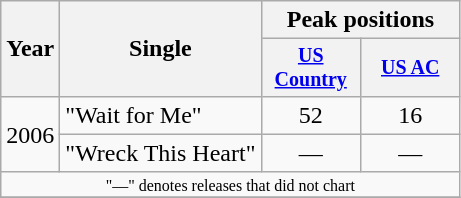<table class="wikitable" style="text-align:center;">
<tr>
<th rowspan="2">Year</th>
<th rowspan="2">Single</th>
<th colspan="2">Peak positions</th>
</tr>
<tr style="font-size:smaller;">
<th width="60"><a href='#'>US Country</a></th>
<th width="60"><a href='#'>US AC</a></th>
</tr>
<tr>
<td rowspan="2">2006</td>
<td align="left">"Wait for Me"</td>
<td>52</td>
<td>16</td>
</tr>
<tr>
<td align="left">"Wreck This Heart"</td>
<td>—</td>
<td>—</td>
</tr>
<tr>
<td colspan="10" style="font-size:8pt">"—" denotes releases that did not chart</td>
</tr>
<tr>
</tr>
</table>
